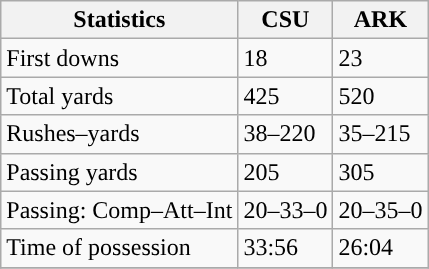<table class="wikitable" style="float: left;">
<tr>
<th>Statistics</th>
<th>CSU</th>
<th>ARK</th>
</tr>
<tr>
<td>First downs</td>
<td>18</td>
<td>23</td>
</tr>
<tr>
<td>Total yards</td>
<td>425</td>
<td>520</td>
</tr>
<tr>
<td>Rushes–yards</td>
<td>38–220</td>
<td>35–215</td>
</tr>
<tr>
<td>Passing yards</td>
<td>205</td>
<td>305</td>
</tr>
<tr>
<td>Passing: Comp–Att–Int</td>
<td>20–33–0</td>
<td>20–35–0</td>
</tr>
<tr>
<td>Time of possession</td>
<td>33:56</td>
<td>26:04</td>
</tr>
<tr>
</tr>
</table>
